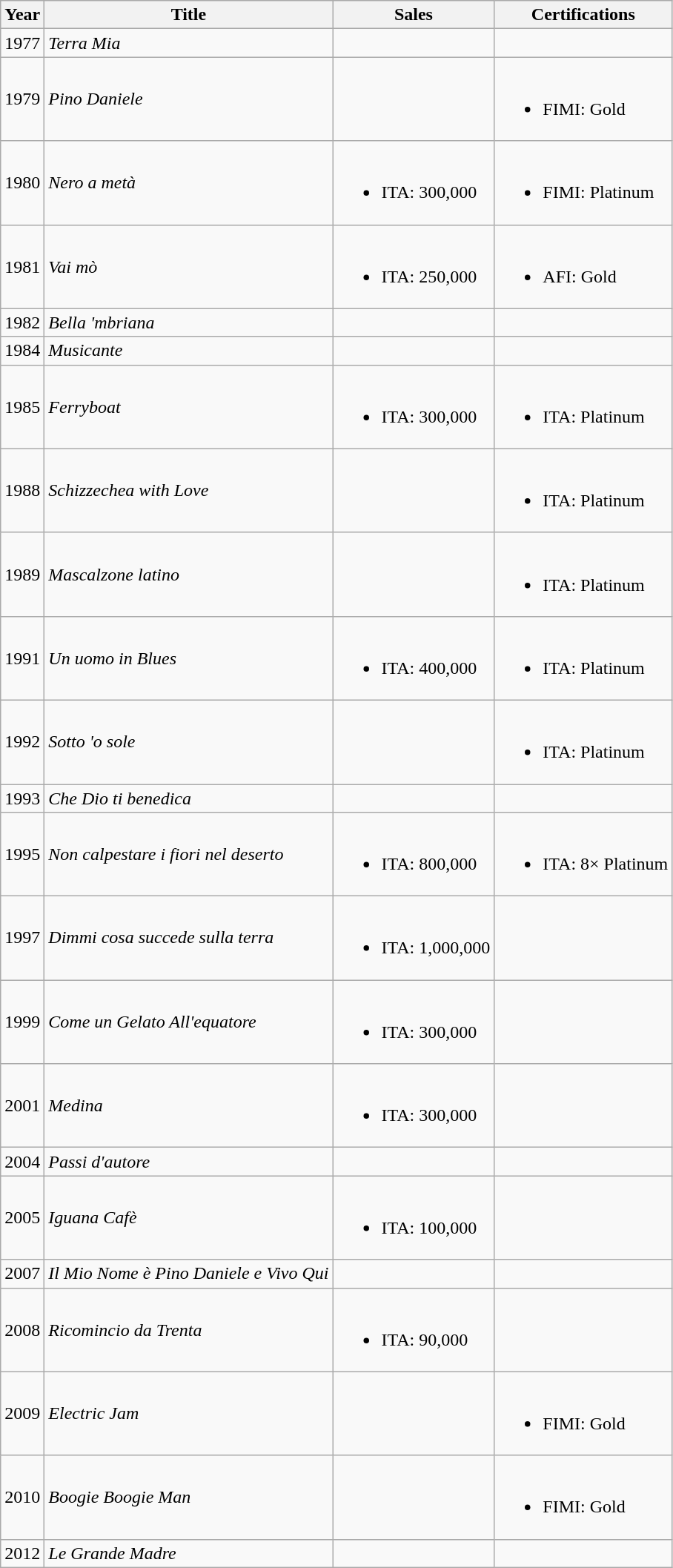<table class="wikitable">
<tr>
<th>Year</th>
<th>Title</th>
<th>Sales</th>
<th>Certifications</th>
</tr>
<tr>
<td>1977</td>
<td><em>Terra Mia</em></td>
<td></td>
<td></td>
</tr>
<tr>
<td>1979</td>
<td><em>Pino Daniele</em></td>
<td></td>
<td><br><ul><li>FIMI: Gold</li></ul></td>
</tr>
<tr>
<td>1980</td>
<td><em>Nero a metà</em></td>
<td><br><ul><li>ITA: 300,000</li></ul></td>
<td><br><ul><li>FIMI: Platinum</li></ul></td>
</tr>
<tr>
<td>1981</td>
<td><em>Vai mò</em></td>
<td><br><ul><li>ITA: 250,000</li></ul></td>
<td><br><ul><li>AFI: Gold</li></ul></td>
</tr>
<tr>
<td>1982</td>
<td><em>Bella 'mbriana</em></td>
<td></td>
<td></td>
</tr>
<tr>
<td>1984</td>
<td><em>Musicante</em></td>
<td></td>
<td></td>
</tr>
<tr>
<td>1985</td>
<td><em>Ferryboat</em></td>
<td><br><ul><li>ITA: 300,000</li></ul></td>
<td><br><ul><li>ITA: Platinum</li></ul></td>
</tr>
<tr>
<td>1988</td>
<td><em>Schizzechea with Love</em></td>
<td></td>
<td><br><ul><li>ITA: Platinum</li></ul></td>
</tr>
<tr>
<td>1989</td>
<td><em>Mascalzone latino</em></td>
<td></td>
<td><br><ul><li>ITA: Platinum</li></ul></td>
</tr>
<tr>
<td>1991</td>
<td><em>Un uomo in Blues</em></td>
<td><br><ul><li>ITA: 400,000</li></ul></td>
<td><br><ul><li>ITA: Platinum</li></ul></td>
</tr>
<tr>
<td>1992</td>
<td><em>Sotto 'o sole</em></td>
<td></td>
<td><br><ul><li>ITA: Platinum</li></ul></td>
</tr>
<tr>
<td>1993</td>
<td><em>Che Dio ti benedica</em></td>
<td></td>
<td></td>
</tr>
<tr>
<td>1995</td>
<td><em>Non calpestare i fiori nel deserto</em></td>
<td><br><ul><li>ITA: 800,000</li></ul></td>
<td><br><ul><li>ITA: 8× Platinum</li></ul></td>
</tr>
<tr>
<td>1997</td>
<td><em>Dimmi cosa succede sulla terra</em></td>
<td><br><ul><li>ITA: 1,000,000</li></ul></td>
<td></td>
</tr>
<tr>
<td>1999</td>
<td><em>Come un Gelato All'equatore</em></td>
<td><br><ul><li>ITA: 300,000</li></ul></td>
<td></td>
</tr>
<tr>
<td>2001</td>
<td><em>Medina</em></td>
<td><br><ul><li>ITA: 300,000</li></ul></td>
<td></td>
</tr>
<tr>
<td>2004</td>
<td><em>Passi d'autore</em></td>
<td></td>
<td></td>
</tr>
<tr>
<td>2005</td>
<td><em>Iguana Cafè</em></td>
<td><br><ul><li>ITA: 100,000</li></ul></td>
<td></td>
</tr>
<tr>
<td>2007</td>
<td><em>Il Mio Nome è Pino Daniele e Vivo Qui</em></td>
<td></td>
<td></td>
</tr>
<tr>
<td>2008</td>
<td><em>Ricomincio da Trenta</em></td>
<td><br><ul><li>ITA: 90,000</li></ul></td>
</tr>
<tr>
<td>2009</td>
<td><em>Electric Jam</em></td>
<td></td>
<td><br><ul><li>FIMI: Gold</li></ul></td>
</tr>
<tr>
<td>2010</td>
<td><em>Boogie Boogie Man</em></td>
<td></td>
<td><br><ul><li>FIMI: Gold</li></ul></td>
</tr>
<tr>
<td>2012</td>
<td><em>Le Grande Madre</em></td>
<td></td>
<td></td>
</tr>
</table>
